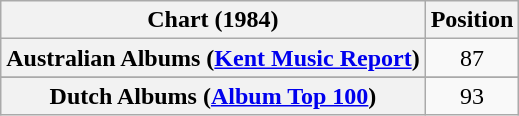<table class="wikitable sortable plainrowheaders">
<tr>
<th>Chart (1984)</th>
<th>Position</th>
</tr>
<tr>
<th scope="row">Australian Albums (<a href='#'>Kent Music Report</a>)</th>
<td align="center">87</td>
</tr>
<tr>
</tr>
<tr>
<th scope="row">Dutch Albums (<a href='#'>Album Top 100</a>)</th>
<td align="center">93</td>
</tr>
</table>
